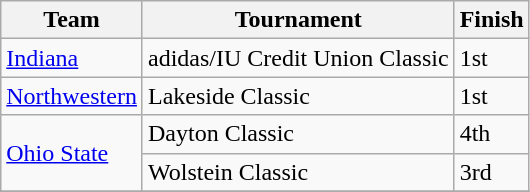<table class="wikitable">
<tr>
<th>Team</th>
<th>Tournament</th>
<th>Finish</th>
</tr>
<tr>
<td><a href='#'>Indiana</a></td>
<td>adidas/IU Credit Union Classic</td>
<td>1st</td>
</tr>
<tr>
<td><a href='#'>Northwestern</a></td>
<td>Lakeside Classic</td>
<td>1st</td>
</tr>
<tr>
<td rowspan="2"><a href='#'>Ohio State</a></td>
<td>Dayton Classic</td>
<td>4th</td>
</tr>
<tr>
<td>Wolstein Classic</td>
<td>3rd</td>
</tr>
<tr>
</tr>
</table>
